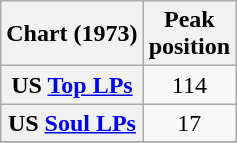<table class="wikitable plainrowheaders" style="text-align:center;">
<tr>
<th>Chart (1973)</th>
<th>Peak<br>position</th>
</tr>
<tr>
<th scope=row>US <a href='#'>Top LPs</a></th>
<td>114</td>
</tr>
<tr>
<th scope=row>US <a href='#'>Soul LPs</a></th>
<td>17</td>
</tr>
<tr>
</tr>
</table>
